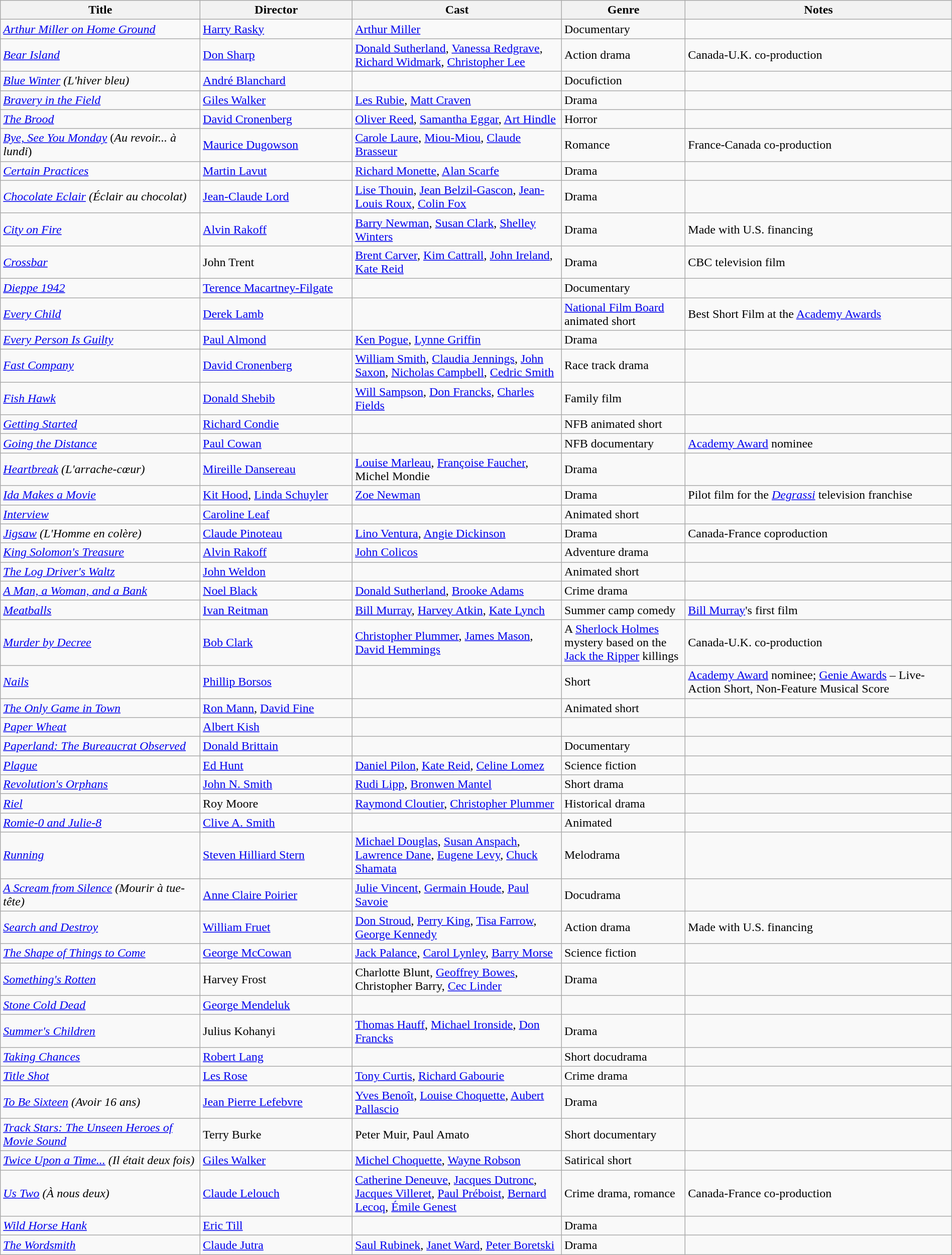<table class="wikitable" width= "100%">
<tr>
<th width=21%>Title</th>
<th width=16%>Director</th>
<th width=22%>Cast</th>
<th width=13%>Genre</th>
<th width=28%>Notes</th>
</tr>
<tr>
<td><em><a href='#'>Arthur Miller on Home Ground</a></em></td>
<td><a href='#'>Harry Rasky</a></td>
<td><a href='#'>Arthur Miller</a></td>
<td>Documentary</td>
<td></td>
</tr>
<tr>
<td><em><a href='#'>Bear Island</a></em></td>
<td><a href='#'>Don Sharp</a></td>
<td><a href='#'>Donald Sutherland</a>, <a href='#'>Vanessa Redgrave</a>, <a href='#'>Richard Widmark</a>, <a href='#'>Christopher Lee</a></td>
<td>Action drama</td>
<td>Canada-U.K. co-production</td>
</tr>
<tr>
<td><em><a href='#'>Blue Winter</a> (L'hiver bleu)</em></td>
<td><a href='#'>André Blanchard</a></td>
<td></td>
<td>Docufiction</td>
<td></td>
</tr>
<tr>
<td><em><a href='#'>Bravery in the Field</a></em></td>
<td><a href='#'>Giles Walker</a></td>
<td><a href='#'>Les Rubie</a>, <a href='#'>Matt Craven</a></td>
<td>Drama</td>
<td></td>
</tr>
<tr>
<td><em><a href='#'>The Brood</a></em></td>
<td><a href='#'>David Cronenberg</a></td>
<td><a href='#'>Oliver Reed</a>, <a href='#'>Samantha Eggar</a>, <a href='#'>Art Hindle</a></td>
<td>Horror</td>
<td></td>
</tr>
<tr>
<td><em><a href='#'>Bye, See You Monday</a></em> (<em>Au revoir... à lundi</em>)</td>
<td><a href='#'>Maurice Dugowson</a></td>
<td><a href='#'>Carole Laure</a>, <a href='#'>Miou-Miou</a>, <a href='#'>Claude Brasseur</a></td>
<td>Romance</td>
<td>France-Canada co-production</td>
</tr>
<tr>
<td><em><a href='#'>Certain Practices</a></em></td>
<td><a href='#'>Martin Lavut</a></td>
<td><a href='#'>Richard Monette</a>, <a href='#'>Alan Scarfe</a></td>
<td>Drama</td>
<td></td>
</tr>
<tr>
<td><em><a href='#'>Chocolate Eclair</a> (Éclair au chocolat)</em></td>
<td><a href='#'>Jean-Claude Lord</a></td>
<td><a href='#'>Lise Thouin</a>, <a href='#'>Jean Belzil-Gascon</a>, <a href='#'>Jean-Louis Roux</a>, <a href='#'>Colin Fox</a></td>
<td>Drama</td>
<td></td>
</tr>
<tr>
<td><em><a href='#'>City on Fire</a></em></td>
<td><a href='#'>Alvin Rakoff</a></td>
<td><a href='#'>Barry Newman</a>, <a href='#'>Susan Clark</a>, <a href='#'>Shelley Winters</a></td>
<td>Drama</td>
<td>Made with U.S. financing</td>
</tr>
<tr>
<td><em><a href='#'>Crossbar</a></em></td>
<td>John Trent</td>
<td><a href='#'>Brent Carver</a>, <a href='#'>Kim Cattrall</a>, <a href='#'>John Ireland</a>, <a href='#'>Kate Reid</a></td>
<td>Drama</td>
<td>CBC television film</td>
</tr>
<tr>
<td><em><a href='#'>Dieppe 1942</a></em></td>
<td><a href='#'>Terence Macartney-Filgate</a></td>
<td></td>
<td>Documentary</td>
<td></td>
</tr>
<tr>
<td><em><a href='#'>Every Child</a></em></td>
<td><a href='#'>Derek Lamb</a></td>
<td></td>
<td><a href='#'>National Film Board</a> animated short</td>
<td>Best Short Film at the <a href='#'>Academy Awards</a></td>
</tr>
<tr>
<td><em><a href='#'>Every Person Is Guilty</a></em></td>
<td><a href='#'>Paul Almond</a></td>
<td><a href='#'>Ken Pogue</a>, <a href='#'>Lynne Griffin</a></td>
<td>Drama</td>
<td></td>
</tr>
<tr>
<td><em><a href='#'>Fast Company</a></em></td>
<td><a href='#'>David Cronenberg</a></td>
<td><a href='#'>William Smith</a>, <a href='#'>Claudia Jennings</a>, <a href='#'>John Saxon</a>, <a href='#'>Nicholas Campbell</a>, <a href='#'>Cedric Smith</a></td>
<td>Race track drama</td>
<td></td>
</tr>
<tr>
<td><em><a href='#'>Fish Hawk</a></em></td>
<td><a href='#'>Donald Shebib</a></td>
<td><a href='#'>Will Sampson</a>, <a href='#'>Don Francks</a>, <a href='#'>Charles Fields</a></td>
<td>Family film</td>
<td></td>
</tr>
<tr>
<td><em><a href='#'>Getting Started</a></em></td>
<td><a href='#'>Richard Condie</a></td>
<td></td>
<td>NFB animated short</td>
<td></td>
</tr>
<tr>
<td><em><a href='#'>Going the Distance</a></em></td>
<td><a href='#'>Paul Cowan</a></td>
<td></td>
<td>NFB documentary</td>
<td><a href='#'>Academy Award</a> nominee</td>
</tr>
<tr>
<td><em><a href='#'>Heartbreak</a> (L'arrache-cœur)</em></td>
<td><a href='#'>Mireille Dansereau</a></td>
<td><a href='#'>Louise Marleau</a>, <a href='#'>Françoise Faucher</a>, Michel Mondie</td>
<td>Drama</td>
<td></td>
</tr>
<tr>
<td><em><a href='#'>Ida Makes a Movie</a></em></td>
<td><a href='#'>Kit Hood</a>, <a href='#'>Linda Schuyler</a></td>
<td><a href='#'>Zoe Newman</a></td>
<td>Drama</td>
<td>Pilot film for the <em><a href='#'>Degrassi</a></em> television franchise</td>
</tr>
<tr>
<td><em><a href='#'>Interview</a></em></td>
<td><a href='#'>Caroline Leaf</a></td>
<td></td>
<td>Animated short</td>
<td></td>
</tr>
<tr>
<td><em><a href='#'>Jigsaw</a> (L'Homme en colère)</em></td>
<td><a href='#'>Claude Pinoteau</a></td>
<td><a href='#'>Lino Ventura</a>, <a href='#'>Angie Dickinson</a></td>
<td>Drama</td>
<td>Canada-France coproduction</td>
</tr>
<tr>
<td><em><a href='#'>King Solomon's Treasure</a></em></td>
<td><a href='#'>Alvin Rakoff</a></td>
<td><a href='#'>John Colicos</a></td>
<td>Adventure drama</td>
<td></td>
</tr>
<tr>
<td><em><a href='#'>The Log Driver's Waltz</a></em></td>
<td><a href='#'>John Weldon</a></td>
<td></td>
<td>Animated short</td>
<td></td>
</tr>
<tr>
<td><em><a href='#'>A Man, a Woman, and a Bank</a></em></td>
<td><a href='#'>Noel Black</a></td>
<td><a href='#'>Donald Sutherland</a>, <a href='#'>Brooke Adams</a></td>
<td>Crime drama</td>
<td></td>
</tr>
<tr>
<td><em><a href='#'>Meatballs</a></em></td>
<td><a href='#'>Ivan Reitman</a></td>
<td><a href='#'>Bill Murray</a>, <a href='#'>Harvey Atkin</a>, <a href='#'>Kate Lynch</a></td>
<td>Summer camp comedy</td>
<td><a href='#'>Bill Murray</a>'s first film</td>
</tr>
<tr>
<td><em><a href='#'>Murder by Decree</a></em></td>
<td><a href='#'>Bob Clark</a></td>
<td><a href='#'>Christopher Plummer</a>, <a href='#'>James Mason</a>, <a href='#'>David Hemmings</a></td>
<td>A <a href='#'>Sherlock Holmes</a> mystery based on the <a href='#'>Jack the Ripper</a> killings</td>
<td>Canada-U.K. co-production</td>
</tr>
<tr>
<td><em><a href='#'>Nails</a></em></td>
<td><a href='#'>Phillip Borsos</a></td>
<td></td>
<td>Short</td>
<td><a href='#'>Academy Award</a> nominee; <a href='#'>Genie Awards</a> – Live-Action Short, Non-Feature Musical Score</td>
</tr>
<tr>
<td><em><a href='#'>The Only Game in Town</a></em></td>
<td><a href='#'>Ron Mann</a>, <a href='#'>David Fine</a></td>
<td></td>
<td>Animated short</td>
<td></td>
</tr>
<tr>
<td><em><a href='#'>Paper Wheat</a></em></td>
<td><a href='#'>Albert Kish</a></td>
<td></td>
<td></td>
<td></td>
</tr>
<tr>
<td><em><a href='#'>Paperland: The Bureaucrat Observed</a></em></td>
<td><a href='#'>Donald Brittain</a></td>
<td></td>
<td>Documentary</td>
<td></td>
</tr>
<tr>
<td><em><a href='#'>Plague</a></em></td>
<td><a href='#'>Ed Hunt</a></td>
<td><a href='#'>Daniel Pilon</a>, <a href='#'>Kate Reid</a>, <a href='#'>Celine Lomez</a></td>
<td>Science fiction</td>
<td></td>
</tr>
<tr>
<td><em><a href='#'>Revolution's Orphans</a></em></td>
<td><a href='#'>John N. Smith</a></td>
<td><a href='#'>Rudi Lipp</a>, <a href='#'>Bronwen Mantel</a></td>
<td>Short drama</td>
<td></td>
</tr>
<tr>
<td><em><a href='#'>Riel</a></em></td>
<td>Roy Moore</td>
<td><a href='#'>Raymond Cloutier</a>, <a href='#'>Christopher Plummer</a></td>
<td>Historical drama</td>
<td></td>
</tr>
<tr>
<td><em><a href='#'>Romie-0 and Julie-8</a></em></td>
<td><a href='#'>Clive A. Smith</a></td>
<td></td>
<td>Animated</td>
<td></td>
</tr>
<tr>
<td><em><a href='#'>Running</a></em></td>
<td><a href='#'>Steven Hilliard Stern</a></td>
<td><a href='#'>Michael Douglas</a>, <a href='#'>Susan Anspach</a>, <a href='#'>Lawrence Dane</a>, <a href='#'>Eugene Levy</a>, <a href='#'>Chuck Shamata</a></td>
<td>Melodrama</td>
<td></td>
</tr>
<tr>
<td><em><a href='#'>A Scream from Silence</a> (Mourir à tue-tête)</em></td>
<td><a href='#'>Anne Claire Poirier</a></td>
<td><a href='#'>Julie Vincent</a>, <a href='#'>Germain Houde</a>, <a href='#'>Paul Savoie</a></td>
<td>Docudrama</td>
<td></td>
</tr>
<tr>
<td><em><a href='#'>Search and Destroy</a></em></td>
<td><a href='#'>William Fruet</a></td>
<td><a href='#'>Don Stroud</a>, <a href='#'>Perry King</a>, <a href='#'>Tisa Farrow</a>, <a href='#'>George Kennedy</a></td>
<td>Action drama</td>
<td>Made with U.S. financing</td>
</tr>
<tr>
<td><em><a href='#'>The Shape of Things to Come</a></em></td>
<td><a href='#'>George McCowan</a></td>
<td><a href='#'>Jack Palance</a>, <a href='#'>Carol Lynley</a>, <a href='#'>Barry Morse</a></td>
<td>Science fiction</td>
<td></td>
</tr>
<tr>
<td><em><a href='#'>Something's Rotten</a></em></td>
<td>Harvey Frost</td>
<td>Charlotte Blunt, <a href='#'>Geoffrey Bowes</a>, Christopher Barry, <a href='#'>Cec Linder</a></td>
<td>Drama</td>
<td></td>
</tr>
<tr>
<td><em><a href='#'>Stone Cold Dead</a></em></td>
<td><a href='#'>George Mendeluk</a></td>
<td></td>
<td></td>
<td></td>
</tr>
<tr>
<td><em><a href='#'>Summer's Children</a></em></td>
<td>Julius Kohanyi</td>
<td><a href='#'>Thomas Hauff</a>, <a href='#'>Michael Ironside</a>, <a href='#'>Don Francks</a></td>
<td>Drama</td>
<td></td>
</tr>
<tr>
<td><em><a href='#'>Taking Chances</a></em></td>
<td><a href='#'>Robert Lang</a></td>
<td></td>
<td>Short docudrama</td>
<td></td>
</tr>
<tr>
<td><em><a href='#'>Title Shot</a></em></td>
<td><a href='#'>Les Rose</a></td>
<td><a href='#'>Tony Curtis</a>, <a href='#'>Richard Gabourie</a></td>
<td>Crime drama</td>
<td></td>
</tr>
<tr>
<td><em><a href='#'>To Be Sixteen</a> (Avoir 16 ans)</em></td>
<td><a href='#'>Jean Pierre Lefebvre</a></td>
<td><a href='#'>Yves Benoît</a>, <a href='#'>Louise Choquette</a>, <a href='#'>Aubert Pallascio</a></td>
<td>Drama</td>
<td></td>
</tr>
<tr>
<td><em><a href='#'>Track Stars: The Unseen Heroes of Movie Sound</a></em></td>
<td>Terry Burke</td>
<td>Peter Muir, Paul Amato</td>
<td>Short documentary</td>
<td></td>
</tr>
<tr>
<td><em><a href='#'>Twice Upon a Time...</a> (Il était deux fois)</em></td>
<td><a href='#'>Giles Walker</a></td>
<td><a href='#'>Michel Choquette</a>, <a href='#'>Wayne Robson</a></td>
<td>Satirical short</td>
<td></td>
</tr>
<tr>
<td><em><a href='#'>Us Two</a> (À nous deux)</em></td>
<td><a href='#'>Claude Lelouch</a></td>
<td><a href='#'>Catherine Deneuve</a>, <a href='#'>Jacques Dutronc</a>, <a href='#'>Jacques Villeret</a>, <a href='#'>Paul Préboist</a>, <a href='#'>Bernard Lecoq</a>, <a href='#'>Émile Genest</a></td>
<td>Crime drama, romance</td>
<td>Canada-France co-production</td>
</tr>
<tr>
<td><em><a href='#'>Wild Horse Hank</a></em></td>
<td><a href='#'>Eric Till</a></td>
<td></td>
<td>Drama</td>
<td></td>
</tr>
<tr>
<td><em><a href='#'>The Wordsmith</a></em></td>
<td><a href='#'>Claude Jutra</a></td>
<td><a href='#'>Saul Rubinek</a>, <a href='#'>Janet Ward</a>, <a href='#'>Peter Boretski</a></td>
<td>Drama</td>
<td></td>
</tr>
</table>
